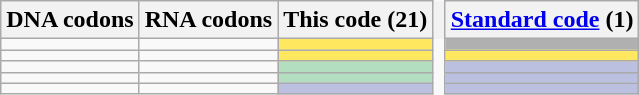<table class="wikitable" style="border: none; text-align: center;">
<tr>
<th>DNA codons</th>
<th>RNA codons</th>
<th>This code (21)</th>
<th style="border: none; width: 1px;"></th>
<th><a href='#'>Standard code</a> (1)</th>
</tr>
<tr>
<td></td>
<td></td>
<td style="background-color:#ffe75f;"></td>
<td style="border: none; width: 1px;"></td>
<td style="background-color:#B0B0B0;"></td>
</tr>
<tr>
<td></td>
<td></td>
<td style="background-color:#ffe75f;"></td>
<td style="border: none; width: 1px;"></td>
<td style="background-color:#ffe75f;"></td>
</tr>
<tr>
<td></td>
<td></td>
<td style="background-color:#b3dec0;"></td>
<td style="border: none; width: 1px;"></td>
<td style="background-color:#bbbfe0;"></td>
</tr>
<tr>
<td></td>
<td></td>
<td style="background-color:#b3dec0;"></td>
<td style="border: none; width: 1px;"></td>
<td style="background-color:#bbbfe0;"></td>
</tr>
<tr>
<td></td>
<td></td>
<td style="background-color:#bbbfe0;"></td>
<td style="border: none; width: 1px;"></td>
<td style="background-color:#bbbfe0;"></td>
</tr>
</table>
